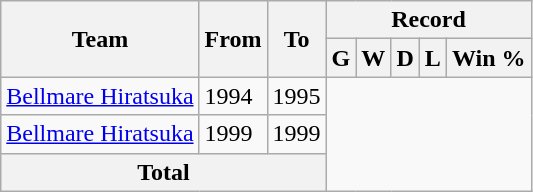<table class="wikitable" style="text-align: center">
<tr>
<th rowspan="2">Team</th>
<th rowspan="2">From</th>
<th rowspan="2">To</th>
<th colspan="5">Record</th>
</tr>
<tr>
<th>G</th>
<th>W</th>
<th>D</th>
<th>L</th>
<th>Win %</th>
</tr>
<tr>
<td align="left"><a href='#'>Bellmare Hiratsuka</a></td>
<td align="left">1994</td>
<td align="left">1995<br></td>
</tr>
<tr>
<td align="left"><a href='#'>Bellmare Hiratsuka</a></td>
<td align="left">1999</td>
<td align="left">1999<br></td>
</tr>
<tr>
<th colspan="3">Total<br></th>
</tr>
</table>
